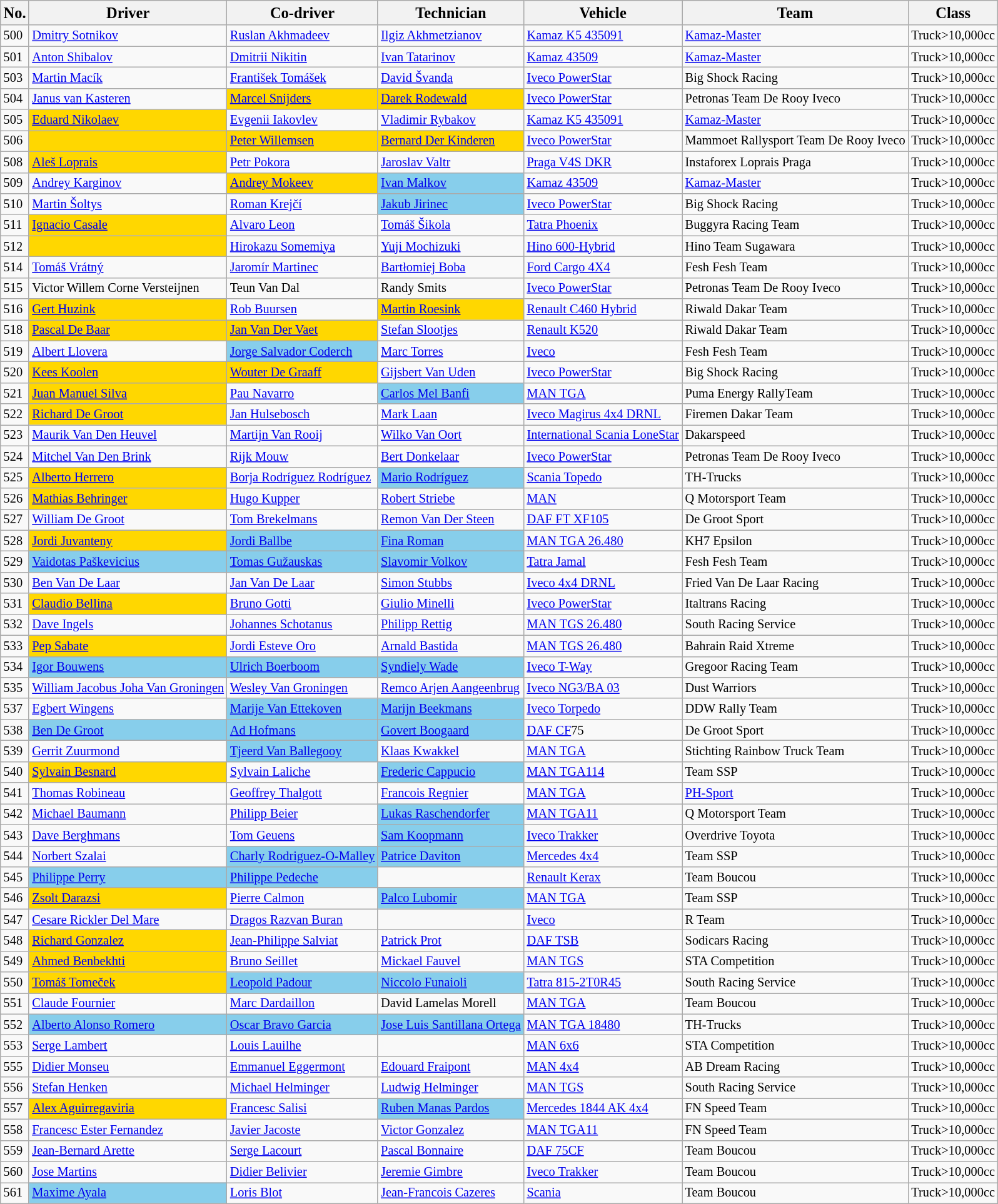<table class="wikitable sortable" style="font-size:85%;">
<tr>
<th><big>No.</big></th>
<th><big>Driver</big></th>
<th><big>Co-driver</big></th>
<th><big>Technician</big></th>
<th><big>Vehicle</big></th>
<th><big>Team</big></th>
<th><big>Class</big></th>
</tr>
<tr>
<td>500</td>
<td> <a href='#'>Dmitry Sotnikov</a></td>
<td> <a href='#'>Ruslan Akhmadeev</a></td>
<td> <a href='#'>Ilgiz Akhmetzianov</a></td>
<td><a href='#'>Kamaz K5 435091</a></td>
<td><a href='#'>Kamaz-Master</a></td>
<td>Truck>10,000cc</td>
</tr>
<tr>
<td>501</td>
<td> <a href='#'>Anton Shibalov</a></td>
<td> <a href='#'>Dmitrii Nikitin</a></td>
<td> <a href='#'>Ivan Tatarinov</a></td>
<td><a href='#'>Kamaz 43509</a></td>
<td><a href='#'>Kamaz-Master</a></td>
<td>Truck>10,000cc</td>
</tr>
<tr>
<td>503</td>
<td> <a href='#'>Martin Macík</a></td>
<td> <a href='#'>František Tomášek</a></td>
<td> <a href='#'>David Švanda</a></td>
<td><a href='#'>Iveco PowerStar</a></td>
<td>Big Shock Racing</td>
<td>Truck>10,000cc</td>
</tr>
<tr>
<td>504</td>
<td> <a href='#'>Janus van Kasteren</a></td>
<td style="background:gold;"> <a href='#'>Marcel Snijders</a></td>
<td style="background:gold;"> <a href='#'>Darek Rodewald</a></td>
<td><a href='#'>Iveco PowerStar</a></td>
<td>Petronas Team De Rooy Iveco</td>
<td>Truck>10,000cc</td>
</tr>
<tr>
<td>505</td>
<td style="background:gold;"> <a href='#'>Eduard Nikolaev</a></td>
<td> <a href='#'>Evgenii Iakovlev</a></td>
<td> <a href='#'>Vladimir Rybakov</a></td>
<td><a href='#'>Kamaz K5 435091</a></td>
<td><a href='#'>Kamaz-Master</a></td>
<td>Truck>10,000cc</td>
</tr>
<tr>
<td>506</td>
<td style="background:gold;"> </td>
<td style="background:gold;"> <a href='#'>Peter Willemsen</a></td>
<td style="background:gold;"> <a href='#'>Bernard Der Kinderen</a></td>
<td><a href='#'>Iveco PowerStar</a></td>
<td>Mammoet Rallysport Team De Rooy Iveco</td>
<td>Truck>10,000cc</td>
</tr>
<tr>
<td>508</td>
<td style="background:gold;"> <a href='#'>Aleš Loprais</a></td>
<td> <a href='#'>Petr Pokora</a></td>
<td> <a href='#'>Jaroslav Valtr</a></td>
<td><a href='#'>Praga V4S DKR</a></td>
<td>Instaforex Loprais Praga</td>
<td>Truck>10,000cc</td>
</tr>
<tr>
<td>509</td>
<td> <a href='#'>Andrey Karginov</a></td>
<td style="background:gold;"> <a href='#'>Andrey Mokeev</a></td>
<td style="background:skyblue;"> <a href='#'>Ivan Malkov</a></td>
<td><a href='#'>Kamaz 43509</a></td>
<td><a href='#'>Kamaz-Master</a></td>
<td>Truck>10,000cc</td>
</tr>
<tr>
<td>510</td>
<td> <a href='#'>Martin Šoltys</a></td>
<td> <a href='#'>Roman Krejčí</a></td>
<td style="background:skyblue;"> <a href='#'>Jakub Jirinec</a></td>
<td><a href='#'>Iveco PowerStar</a></td>
<td>Big Shock Racing</td>
<td>Truck>10,000cc</td>
</tr>
<tr>
<td>511</td>
<td style="background:gold;"> <a href='#'>Ignacio Casale</a></td>
<td> <a href='#'>Alvaro Leon</a></td>
<td> <a href='#'>Tomáš Šikola</a></td>
<td><a href='#'>Tatra Phoenix</a></td>
<td>Buggyra Racing Team</td>
<td>Truck>10,000cc</td>
</tr>
<tr>
<td>512</td>
<td style="background:gold;"> </td>
<td> <a href='#'>Hirokazu Somemiya</a></td>
<td> <a href='#'>Yuji Mochizuki</a></td>
<td><a href='#'>Hino 600-Hybrid</a></td>
<td>Hino Team Sugawara</td>
<td>Truck>10,000cc</td>
</tr>
<tr>
<td>514</td>
<td> <a href='#'>Tomáš Vrátný</a></td>
<td> <a href='#'>Jaromír Martinec</a></td>
<td> <a href='#'>Bartłomiej Boba</a></td>
<td><a href='#'>Ford Cargo 4X4</a></td>
<td>Fesh Fesh Team</td>
<td>Truck>10,000cc</td>
</tr>
<tr>
<td>515</td>
<td> Victor Willem Corne Versteijnen</td>
<td> Teun Van Dal</td>
<td> Randy Smits</td>
<td><a href='#'>Iveco PowerStar</a></td>
<td>Petronas Team De Rooy Iveco</td>
<td>Truck>10,000cc</td>
</tr>
<tr>
<td>516</td>
<td style="background:gold;"> <a href='#'>Gert Huzink</a></td>
<td> <a href='#'>Rob Buursen</a></td>
<td style="background:gold;"> <a href='#'>Martin Roesink</a></td>
<td><a href='#'>Renault C460 Hybrid</a></td>
<td>Riwald Dakar Team</td>
<td>Truck>10,000cc</td>
</tr>
<tr>
<td>518</td>
<td style="background:gold;"> <a href='#'>Pascal De Baar</a></td>
<td style="background:gold;"> <a href='#'>Jan Van Der Vaet</a></td>
<td> <a href='#'>Stefan Slootjes</a></td>
<td><a href='#'>Renault K520</a></td>
<td>Riwald Dakar Team</td>
<td>Truck>10,000cc</td>
</tr>
<tr>
<td>519</td>
<td> <a href='#'>Albert Llovera</a></td>
<td style="background:skyblue;"> <a href='#'>Jorge Salvador Coderch</a></td>
<td> <a href='#'>Marc Torres</a></td>
<td><a href='#'>Iveco</a></td>
<td>Fesh Fesh Team</td>
<td>Truck>10,000cc</td>
</tr>
<tr>
<td>520</td>
<td style="background:gold;"> <a href='#'>Kees Koolen</a></td>
<td style="background:gold;"> <a href='#'>Wouter De Graaff</a></td>
<td> <a href='#'>Gijsbert Van Uden</a></td>
<td><a href='#'>Iveco PowerStar</a></td>
<td>Big Shock Racing</td>
<td>Truck>10,000cc</td>
</tr>
<tr>
<td>521</td>
<td style="background:gold;"> <a href='#'>Juan Manuel Silva</a></td>
<td> <a href='#'>Pau Navarro</a></td>
<td style="background:skyblue;"> <a href='#'>Carlos Mel Banfi</a></td>
<td><a href='#'>MAN TGA</a></td>
<td>Puma Energy RallyTeam</td>
<td>Truck>10,000cc</td>
</tr>
<tr>
<td>522</td>
<td style="background:gold;"> <a href='#'>Richard De Groot</a></td>
<td> <a href='#'>Jan Hulsebosch</a></td>
<td> <a href='#'>Mark Laan</a></td>
<td><a href='#'>Iveco Magirus 4x4 DRNL</a></td>
<td>Firemen Dakar Team</td>
<td>Truck>10,000cc</td>
</tr>
<tr>
<td>523</td>
<td> <a href='#'>Maurik Van Den Heuvel</a></td>
<td> <a href='#'>Martijn Van Rooij</a></td>
<td> <a href='#'>Wilko Van Oort</a></td>
<td><a href='#'>International Scania LoneStar</a></td>
<td>Dakarspeed</td>
<td>Truck>10,000cc</td>
</tr>
<tr>
<td>524</td>
<td> <a href='#'>Mitchel Van Den Brink</a></td>
<td> <a href='#'>Rijk Mouw</a></td>
<td> <a href='#'>Bert Donkelaar</a></td>
<td><a href='#'>Iveco PowerStar</a></td>
<td>Petronas Team De Rooy Iveco</td>
<td>Truck>10,000cc</td>
</tr>
<tr>
<td>525</td>
<td style="background:gold;"> <a href='#'>Alberto Herrero</a></td>
<td> <a href='#'>Borja Rodríguez Rodríguez</a></td>
<td style="background:skyblue;"> <a href='#'>Mario Rodríguez</a></td>
<td><a href='#'>Scania Topedo</a></td>
<td>TH-Trucks</td>
<td>Truck>10,000cc</td>
</tr>
<tr>
<td>526</td>
<td style="background:gold;"> <a href='#'>Mathias Behringer</a></td>
<td> <a href='#'>Hugo Kupper</a></td>
<td> <a href='#'>Robert Striebe</a></td>
<td><a href='#'>MAN</a></td>
<td>Q Motorsport Team</td>
<td>Truck>10,000cc</td>
</tr>
<tr>
<td>527</td>
<td> <a href='#'>William De Groot</a></td>
<td> <a href='#'>Tom Brekelmans</a></td>
<td> <a href='#'>Remon Van Der Steen</a></td>
<td><a href='#'>DAF FT XF105</a></td>
<td>De Groot Sport</td>
<td>Truck>10,000cc</td>
</tr>
<tr>
<td>528</td>
<td style="background:gold;"> <a href='#'>Jordi Juvanteny</a></td>
<td style="background:skyblue;"> <a href='#'>Jordi Ballbe</a></td>
<td style="background:skyblue;"> <a href='#'>Fina Roman</a></td>
<td><a href='#'>MAN TGA 26.480</a></td>
<td>KH7 Epsilon</td>
<td>Truck>10,000cc</td>
</tr>
<tr>
<td>529</td>
<td style="background:skyblue;"> <a href='#'>Vaidotas Paškevicius</a></td>
<td style="background:skyblue;"> <a href='#'>Tomas Gužauskas</a></td>
<td style="background:skyblue;"> <a href='#'>Slavomir Volkov</a></td>
<td><a href='#'>Tatra Jamal</a></td>
<td>Fesh Fesh Team</td>
<td>Truck>10,000cc</td>
</tr>
<tr>
<td>530</td>
<td> <a href='#'>Ben Van De Laar</a></td>
<td> <a href='#'>Jan Van De Laar</a></td>
<td> <a href='#'>Simon Stubbs</a></td>
<td><a href='#'>Iveco 4x4 DRNL</a></td>
<td>Fried Van De Laar Racing</td>
<td>Truck>10,000cc</td>
</tr>
<tr>
<td>531</td>
<td style="background:gold;"> <a href='#'>Claudio Bellina</a></td>
<td> <a href='#'>Bruno Gotti</a></td>
<td> <a href='#'>Giulio Minelli</a></td>
<td><a href='#'>Iveco PowerStar</a></td>
<td>Italtrans Racing</td>
<td>Truck>10,000cc</td>
</tr>
<tr>
<td>532</td>
<td> <a href='#'>Dave Ingels</a></td>
<td> <a href='#'>Johannes Schotanus</a></td>
<td> <a href='#'>Philipp Rettig</a></td>
<td><a href='#'>MAN TGS 26.480</a></td>
<td>South Racing Service</td>
<td>Truck>10,000cc</td>
</tr>
<tr>
<td>533</td>
<td style="background:gold;"> <a href='#'>Pep Sabate</a></td>
<td> <a href='#'>Jordi Esteve Oro</a></td>
<td> <a href='#'>Arnald Bastida</a></td>
<td><a href='#'>MAN TGS 26.480</a></td>
<td>Bahrain Raid Xtreme</td>
<td>Truck>10,000cc</td>
</tr>
<tr>
<td>534</td>
<td style="background:skyblue;"> <a href='#'>Igor Bouwens</a></td>
<td style="background:skyblue;"> <a href='#'>Ulrich Boerboom</a></td>
<td style="background:skyblue;"> <a href='#'>Syndiely Wade</a></td>
<td><a href='#'>Iveco T-Way</a></td>
<td>Gregoor Racing Team</td>
<td>Truck>10,000cc</td>
</tr>
<tr>
<td>535</td>
<td> <a href='#'>William Jacobus Joha Van Groningen</a></td>
<td> <a href='#'>Wesley Van Groningen</a></td>
<td> <a href='#'>Remco Arjen Aangeenbrug</a></td>
<td><a href='#'>Iveco NG3/BA 03</a></td>
<td>Dust Warriors</td>
<td>Truck>10,000cc</td>
</tr>
<tr>
<td>537</td>
<td> <a href='#'>Egbert Wingens</a></td>
<td style="background:skyblue;"> <a href='#'>Marije Van Ettekoven</a></td>
<td style="background:skyblue;"> <a href='#'>Marijn Beekmans</a></td>
<td><a href='#'>Iveco Torpedo</a></td>
<td>DDW Rally Team</td>
<td>Truck>10,000cc</td>
</tr>
<tr>
<td>538</td>
<td style="background:skyblue;"> <a href='#'>Ben De Groot</a></td>
<td style="background:skyblue;"> <a href='#'>Ad Hofmans</a></td>
<td style="background:skyblue;"> <a href='#'>Govert Boogaard</a></td>
<td><a href='#'>DAF CF</a>75</td>
<td>De Groot Sport</td>
<td>Truck>10,000cc</td>
</tr>
<tr>
<td>539</td>
<td> <a href='#'>Gerrit Zuurmond</a></td>
<td style="background:skyblue;"> <a href='#'>Tjeerd Van Ballegooy</a></td>
<td> <a href='#'>Klaas Kwakkel</a></td>
<td><a href='#'>MAN TGA</a></td>
<td>Stichting Rainbow Truck Team</td>
<td>Truck>10,000cc</td>
</tr>
<tr>
<td>540</td>
<td style="background:gold;"> <a href='#'>Sylvain Besnard</a></td>
<td> <a href='#'>Sylvain Laliche</a></td>
<td style="background:skyblue;"> <a href='#'>Frederic Cappucio</a></td>
<td><a href='#'>MAN TGA114</a></td>
<td>Team SSP</td>
<td>Truck>10,000cc</td>
</tr>
<tr>
<td>541</td>
<td> <a href='#'>Thomas Robineau</a></td>
<td> <a href='#'>Geoffrey Thalgott</a></td>
<td> <a href='#'>Francois Regnier</a></td>
<td><a href='#'>MAN TGA</a></td>
<td><a href='#'>PH-Sport</a></td>
<td>Truck>10,000cc</td>
</tr>
<tr>
<td>542</td>
<td> <a href='#'>Michael Baumann</a></td>
<td> <a href='#'>Philipp Beier</a></td>
<td style="background:skyblue;"> <a href='#'>Lukas Raschendorfer</a></td>
<td><a href='#'>MAN TGA11</a></td>
<td>Q Motorsport Team</td>
<td>Truck>10,000cc</td>
</tr>
<tr>
<td>543</td>
<td> <a href='#'>Dave Berghmans</a></td>
<td> <a href='#'>Tom Geuens</a></td>
<td style="background:skyblue;"> <a href='#'>Sam Koopmann</a></td>
<td><a href='#'>Iveco Trakker</a></td>
<td>Overdrive Toyota</td>
<td>Truck>10,000cc</td>
</tr>
<tr>
<td>544</td>
<td> <a href='#'>Norbert Szalai</a></td>
<td style="background:skyblue;"> <a href='#'>Charly Rodriguez-O-Malley</a></td>
<td style="background:skyblue;"> <a href='#'>Patrice Daviton</a></td>
<td><a href='#'>Mercedes 4x4</a></td>
<td>Team SSP</td>
<td>Truck>10,000cc</td>
</tr>
<tr>
<td>545</td>
<td style="background:skyblue;"> <a href='#'>Philippe Perry</a></td>
<td style="background:skyblue;"> <a href='#'>Philippe Pedeche</a></td>
<td></td>
<td><a href='#'>Renault Kerax</a></td>
<td>Team Boucou</td>
<td>Truck>10,000cc</td>
</tr>
<tr>
<td>546</td>
<td style="background:gold;"> <a href='#'>Zsolt Darazsi</a></td>
<td> <a href='#'>Pierre Calmon</a></td>
<td style="background:skyblue;"> <a href='#'>Palco Lubomir</a></td>
<td><a href='#'>MAN TGA</a></td>
<td>Team SSP</td>
<td>Truck>10,000cc</td>
</tr>
<tr>
<td>547</td>
<td> <a href='#'>Cesare Rickler Del Mare</a></td>
<td> <a href='#'>Dragos Razvan Buran</a></td>
<td></td>
<td><a href='#'>Iveco</a></td>
<td>R Team</td>
<td>Truck>10,000cc</td>
</tr>
<tr>
<td>548</td>
<td style="background:gold;"> <a href='#'>Richard Gonzalez</a></td>
<td> <a href='#'>Jean-Philippe Salviat</a></td>
<td> <a href='#'>Patrick Prot</a></td>
<td><a href='#'>DAF TSB</a></td>
<td>Sodicars Racing</td>
<td>Truck>10,000cc</td>
</tr>
<tr>
<td>549</td>
<td style="background:gold;"> <a href='#'>Ahmed Benbekhti</a></td>
<td> <a href='#'>Bruno Seillet</a></td>
<td> <a href='#'>Mickael Fauvel</a></td>
<td><a href='#'>MAN TGS</a></td>
<td>STA Competition</td>
<td>Truck>10,000cc</td>
</tr>
<tr>
<td>550</td>
<td style="background:gold;"> <a href='#'>Tomáš Tomeček</a></td>
<td style="background:skyblue;"> <a href='#'>Leopold Padour</a></td>
<td style="background:skyblue;"> <a href='#'>Niccolo Funaioli</a></td>
<td><a href='#'>Tatra 815-2T0R45</a></td>
<td>South Racing Service</td>
<td>Truck>10,000cc</td>
</tr>
<tr>
<td>551</td>
<td> <a href='#'>Claude Fournier</a></td>
<td> <a href='#'>Marc Dardaillon</a></td>
<td> David Lamelas Morell</td>
<td><a href='#'>MAN TGA</a></td>
<td>Team Boucou</td>
<td>Truck>10,000cc</td>
</tr>
<tr>
<td>552</td>
<td style="background:skyblue;"> <a href='#'>Alberto Alonso Romero</a></td>
<td style="background:skyblue;"> <a href='#'>Oscar Bravo Garcia</a></td>
<td style="background:skyblue;"> <a href='#'>Jose Luis Santillana Ortega</a></td>
<td><a href='#'>MAN TGA 18480</a></td>
<td>TH-Trucks</td>
<td>Truck>10,000cc</td>
</tr>
<tr>
<td>553</td>
<td> <a href='#'>Serge Lambert</a></td>
<td> <a href='#'>Louis Lauilhe</a></td>
<td></td>
<td><a href='#'>MAN 6x6</a></td>
<td>STA Competition</td>
<td>Truck>10,000cc</td>
</tr>
<tr>
<td>555</td>
<td> <a href='#'>Didier Monseu</a></td>
<td> <a href='#'>Emmanuel Eggermont</a></td>
<td> <a href='#'>Edouard Fraipont</a></td>
<td><a href='#'>MAN 4x4</a></td>
<td>AB Dream Racing</td>
<td>Truck>10,000cc</td>
</tr>
<tr>
<td>556</td>
<td> <a href='#'>Stefan Henken</a></td>
<td> <a href='#'>Michael Helminger</a></td>
<td> <a href='#'>Ludwig Helminger</a></td>
<td><a href='#'>MAN TGS</a></td>
<td>South Racing Service</td>
<td>Truck>10,000cc</td>
</tr>
<tr>
<td>557</td>
<td style="background:gold;"> <a href='#'>Alex Aguirregaviria</a></td>
<td> <a href='#'>Francesc Salisi</a></td>
<td style="background:skyblue;"> <a href='#'>Ruben Manas Pardos</a></td>
<td><a href='#'>Mercedes 1844 AK 4x4</a></td>
<td>FN Speed Team</td>
<td>Truck>10,000cc</td>
</tr>
<tr>
<td>558</td>
<td> <a href='#'>Francesc Ester Fernandez</a></td>
<td> <a href='#'>Javier Jacoste</a></td>
<td> <a href='#'>Victor Gonzalez</a></td>
<td><a href='#'>MAN TGA11</a></td>
<td>FN Speed Team</td>
<td>Truck>10,000cc</td>
</tr>
<tr>
<td>559</td>
<td> <a href='#'>Jean-Bernard Arette</a></td>
<td> <a href='#'>Serge Lacourt</a></td>
<td> <a href='#'>Pascal Bonnaire</a></td>
<td><a href='#'>DAF 75CF</a></td>
<td>Team Boucou</td>
<td>Truck>10,000cc</td>
</tr>
<tr>
<td>560</td>
<td> <a href='#'>Jose Martins</a></td>
<td> <a href='#'>Didier Belivier</a></td>
<td> <a href='#'>Jeremie Gimbre</a></td>
<td><a href='#'>Iveco Trakker</a></td>
<td>Team Boucou</td>
<td>Truck>10,000cc</td>
</tr>
<tr>
<td>561</td>
<td style="background:skyblue;"> <a href='#'>Maxime Ayala</a></td>
<td> <a href='#'>Loris Blot</a></td>
<td> <a href='#'>Jean-Francois Cazeres</a></td>
<td><a href='#'>Scania</a></td>
<td>Team Boucou</td>
<td>Truck>10,000cc</td>
</tr>
</table>
